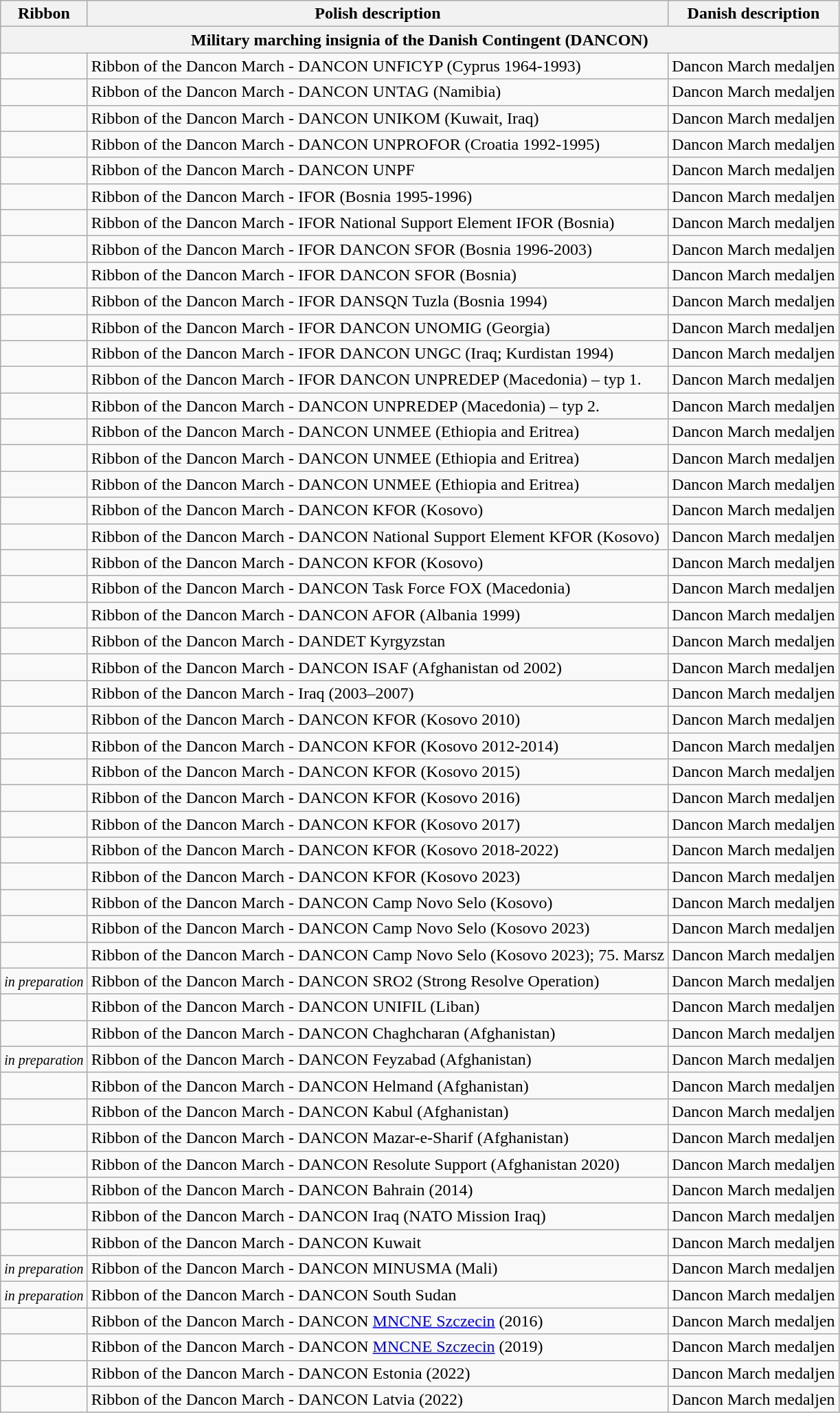<table class="wikitable">
<tr>
<th>Ribbon</th>
<th>Polish description</th>
<th>Danish description</th>
</tr>
<tr>
<th colspan=3>Military marching insignia of the Danish Contingent (DANCON)</th>
</tr>
<tr>
<td style="text-align: center"></td>
<td>Ribbon of the Dancon March - DANCON UNFICYP (Cyprus 1964-1993)</td>
<td>Dancon March medaljen</td>
</tr>
<tr>
<td style="text-align: center"></td>
<td>Ribbon of the Dancon March - DANCON UNTAG (Namibia)</td>
<td>Dancon March medaljen</td>
</tr>
<tr>
<td style="text-align: center"></td>
<td>Ribbon of the Dancon March - DANCON UNIKOM (Kuwait, Iraq)</td>
<td>Dancon March medaljen</td>
</tr>
<tr>
<td style="text-align: center"></td>
<td>Ribbon of the Dancon March - DANCON UNPROFOR (Croatia 1992-1995)</td>
<td>Dancon March medaljen</td>
</tr>
<tr>
<td style="text-align: center"></td>
<td>Ribbon of the Dancon March - DANCON UNPF</td>
<td>Dancon March medaljen</td>
</tr>
<tr>
<td style="text-align: center"></td>
<td>Ribbon of the Dancon March - IFOR (Bosnia 1995-1996)</td>
<td>Dancon March medaljen</td>
</tr>
<tr>
<td style="text-align: center"></td>
<td>Ribbon of the Dancon March - IFOR National Support Element IFOR (Bosnia)</td>
<td>Dancon March medaljen</td>
</tr>
<tr>
<td style="text-align: center"></td>
<td>Ribbon of the Dancon March - IFOR DANCON SFOR (Bosnia 1996-2003)</td>
<td>Dancon March medaljen</td>
</tr>
<tr>
<td style="text-align: center"></td>
<td>Ribbon of the Dancon March - IFOR DANCON SFOR (Bosnia)</td>
<td>Dancon March medaljen</td>
</tr>
<tr>
<td style="text-align: center"></td>
<td>Ribbon of the Dancon March - IFOR DANSQN Tuzla (Bosnia 1994)</td>
<td>Dancon March medaljen</td>
</tr>
<tr>
<td style="text-align: center"></td>
<td>Ribbon of the Dancon March - IFOR DANCON UNOMIG (Georgia)</td>
<td>Dancon March medaljen</td>
</tr>
<tr>
<td style="text-align: center"></td>
<td>Ribbon of the Dancon March - IFOR DANCON UNGC (Iraq; Kurdistan 1994)</td>
<td>Dancon March medaljen</td>
</tr>
<tr>
<td style="text-align: center"></td>
<td>Ribbon of the Dancon March - IFOR DANCON UNPREDEP (Macedonia) – typ 1.</td>
<td>Dancon March medaljen</td>
</tr>
<tr>
<td style="text-align: center"></td>
<td>Ribbon of the Dancon March - DANCON UNPREDEP (Macedonia) – typ 2.</td>
<td>Dancon March medaljen</td>
</tr>
<tr>
<td style="text-align: center"></td>
<td>Ribbon of the Dancon March - DANCON UNMEE (Ethiopia and Eritrea)</td>
<td>Dancon March medaljen</td>
</tr>
<tr>
<td style="text-align: center"></td>
<td>Ribbon of the Dancon March - DANCON UNMEE (Ethiopia and Eritrea)</td>
<td>Dancon March medaljen</td>
</tr>
<tr>
<td style="text-align: center"></td>
<td>Ribbon of the Dancon March -  DANCON UNMEE (Ethiopia and Eritrea)</td>
<td>Dancon March medaljen</td>
</tr>
<tr>
<td style="text-align: center"></td>
<td>Ribbon of the Dancon March -  DANCON KFOR (Kosovo)</td>
<td>Dancon March medaljen</td>
</tr>
<tr>
<td style="text-align: center"></td>
<td>Ribbon of the Dancon March -  DANCON National Support Element KFOR (Kosovo)</td>
<td>Dancon March medaljen</td>
</tr>
<tr>
<td style="text-align: center"></td>
<td>Ribbon of the Dancon March - DANCON KFOR (Kosovo)</td>
<td>Dancon March medaljen</td>
</tr>
<tr>
<td style="text-align: center"></td>
<td>Ribbon of the Dancon March - DANCON Task Force FOX (Macedonia)</td>
<td>Dancon March medaljen</td>
</tr>
<tr>
<td style="text-align: center"></td>
<td>Ribbon of the Dancon March - DANCON AFOR (Albania 1999)</td>
<td>Dancon March medaljen</td>
</tr>
<tr>
<td style="text-align: center"></td>
<td>Ribbon of the Dancon March - DANDET Kyrgyzstan</td>
<td>Dancon March medaljen</td>
</tr>
<tr>
<td style="text-align: center"></td>
<td>Ribbon of the Dancon March - DANCON ISAF (Afghanistan od 2002)</td>
<td>Dancon March medaljen</td>
</tr>
<tr>
<td style="text-align: center"></td>
<td>Ribbon of the Dancon March - Iraq (2003–2007)</td>
<td>Dancon March medaljen</td>
</tr>
<tr>
<td style="text-align: center"></td>
<td>Ribbon of the Dancon March - DANCON KFOR (Kosovo 2010)</td>
<td>Dancon March medaljen</td>
</tr>
<tr>
<td style="text-align: center"></td>
<td>Ribbon of the Dancon March - DANCON KFOR (Kosovo 2012-2014)</td>
<td>Dancon March medaljen</td>
</tr>
<tr>
<td style="text-align: center"></td>
<td>Ribbon of the Dancon March - DANCON KFOR (Kosovo 2015)</td>
<td>Dancon March medaljen</td>
</tr>
<tr>
<td style="text-align: center"></td>
<td>Ribbon of the Dancon March - DANCON KFOR (Kosovo 2016)</td>
<td>Dancon March medaljen</td>
</tr>
<tr>
<td style="text-align: center"></td>
<td>Ribbon of the Dancon March - DANCON KFOR (Kosovo 2017)</td>
<td>Dancon March medaljen</td>
</tr>
<tr>
<td style="text-align: center"></td>
<td>Ribbon of the Dancon March -  DANCON KFOR (Kosovo 2018-2022)</td>
<td>Dancon March medaljen</td>
</tr>
<tr>
<td style="text-align: center"></td>
<td>Ribbon of the Dancon March - DANCON KFOR (Kosovo 2023)</td>
<td>Dancon March medaljen</td>
</tr>
<tr>
<td style="text-align: center"></td>
<td>Ribbon of the Dancon March - DANCON Camp Novo Selo (Kosovo)</td>
<td>Dancon March medaljen</td>
</tr>
<tr>
<td style="text-align: center"></td>
<td>Ribbon of the Dancon March - DANCON Camp Novo Selo (Kosovo 2023)</td>
<td>Dancon March medaljen</td>
</tr>
<tr>
<td style="text-align: center"></td>
<td>Ribbon of the Dancon March - DANCON Camp Novo Selo (Kosovo 2023); 75. Marsz</td>
<td>Dancon March medaljen</td>
</tr>
<tr>
<td style="text-align: center"><small><em>in preparation</em></small></td>
<td>Ribbon of the Dancon March - DANCON SRO2 (Strong Resolve Operation)</td>
<td>Dancon March medaljen</td>
</tr>
<tr>
<td style="text-align: center"></td>
<td>Ribbon of the Dancon March - DANCON UNIFIL (Liban)</td>
<td>Dancon March medaljen</td>
</tr>
<tr>
<td style="text-align: center"></td>
<td>Ribbon of the Dancon March - DANCON Chaghcharan (Afghanistan)</td>
<td>Dancon March medaljen</td>
</tr>
<tr>
<td style="text-align: center"><small><em>in preparation</em></small></td>
<td>Ribbon of the Dancon March - DANCON Feyzabad (Afghanistan)</td>
<td>Dancon March medaljen</td>
</tr>
<tr>
<td style="text-align: center"></td>
<td>Ribbon of the Dancon March - DANCON Helmand (Afghanistan)</td>
<td>Dancon March medaljen</td>
</tr>
<tr>
<td style="text-align: center"></td>
<td>Ribbon of the Dancon March - DANCON Kabul (Afghanistan)</td>
<td>Dancon March medaljen</td>
</tr>
<tr>
<td style="text-align: center"></td>
<td>Ribbon of the Dancon March -  DANCON Mazar-e-Sharif (Afghanistan)</td>
<td>Dancon March medaljen</td>
</tr>
<tr>
<td style="text-align: center"></td>
<td>Ribbon of the Dancon March - DANCON Resolute Support (Afghanistan 2020)</td>
<td>Dancon March medaljen</td>
</tr>
<tr>
<td style="text-align: center"></td>
<td>Ribbon of the Dancon March - DANCON Bahrain (2014)</td>
<td>Dancon March medaljen</td>
</tr>
<tr>
<td style="text-align: center"></td>
<td>Ribbon of the Dancon March - DANCON Iraq (NATO Mission Iraq)</td>
<td>Dancon March medaljen</td>
</tr>
<tr>
<td style="text-align: center"></td>
<td>Ribbon of the Dancon March - DANCON Kuwait</td>
<td>Dancon March medaljen</td>
</tr>
<tr>
<td style="text-align: center"><small><em>in preparation</em></small></td>
<td>Ribbon of the Dancon March - DANCON MINUSMA (Mali)</td>
<td>Dancon March medaljen</td>
</tr>
<tr>
<td style="text-align: center"><small><em>in preparation</em></small></td>
<td>Ribbon of the Dancon March - DANCON South Sudan</td>
<td>Dancon March medaljen</td>
</tr>
<tr>
<td style="text-align: center"><small></small></td>
<td>Ribbon of the Dancon March - DANCON <a href='#'>MNCNE Szczecin</a> (2016)</td>
<td>Dancon March medaljen</td>
</tr>
<tr>
<td style="text-align: center"><small></small></td>
<td>Ribbon of the Dancon March - DANCON <a href='#'>MNCNE Szczecin</a> (2019)</td>
<td>Dancon March medaljen</td>
</tr>
<tr>
<td style="text-align: center"><small></small></td>
<td>Ribbon of the Dancon March - DANCON Estonia (2022)</td>
<td>Dancon March medaljen</td>
</tr>
<tr>
<td style="text-align: center"><small></small></td>
<td>Ribbon of the Dancon March - DANCON Latvia (2022)</td>
<td>Dancon March medaljen</td>
</tr>
</table>
